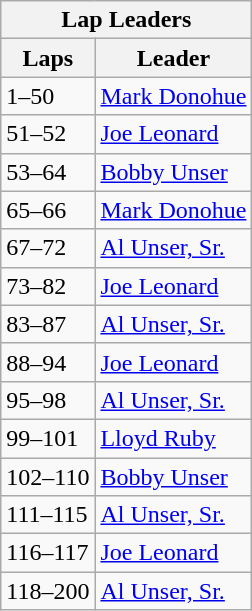<table class="wikitable">
<tr>
<th colspan=2>Lap Leaders</th>
</tr>
<tr>
<th>Laps</th>
<th>Leader</th>
</tr>
<tr>
<td>1–50</td>
<td><a href='#'>Mark Donohue</a></td>
</tr>
<tr>
<td>51–52</td>
<td><a href='#'>Joe Leonard</a></td>
</tr>
<tr>
<td>53–64</td>
<td><a href='#'>Bobby Unser</a></td>
</tr>
<tr>
<td>65–66</td>
<td><a href='#'>Mark Donohue</a></td>
</tr>
<tr>
<td>67–72</td>
<td><a href='#'>Al Unser, Sr.</a></td>
</tr>
<tr>
<td>73–82</td>
<td><a href='#'>Joe Leonard</a></td>
</tr>
<tr>
<td>83–87</td>
<td><a href='#'>Al Unser, Sr.</a></td>
</tr>
<tr>
<td>88–94</td>
<td><a href='#'>Joe Leonard</a></td>
</tr>
<tr>
<td>95–98</td>
<td><a href='#'>Al Unser, Sr.</a></td>
</tr>
<tr>
<td>99–101</td>
<td><a href='#'>Lloyd Ruby</a></td>
</tr>
<tr>
<td>102–110</td>
<td><a href='#'>Bobby Unser</a></td>
</tr>
<tr>
<td>111–115</td>
<td><a href='#'>Al Unser, Sr.</a></td>
</tr>
<tr>
<td>116–117</td>
<td><a href='#'>Joe Leonard</a></td>
</tr>
<tr>
<td>118–200</td>
<td><a href='#'>Al Unser, Sr.</a></td>
</tr>
</table>
